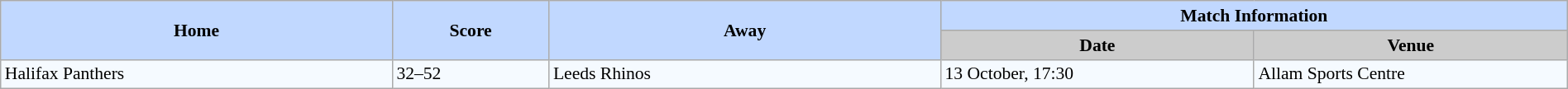<table class="wikitable defaultcenter col1right col3left" style="font-size:90%; background-color:#F5FAFF" width=100%>
<tr>
<th scope="col" rowspan=2 style="background-color:#C1D8FF" width=25%>Home</th>
<th scope="col" rowspan=2 style="background-color:#C1D8FF" width=10%>Score</th>
<th scope="col" rowspan=2 style="background-color:#C1D8FF" width=25%>Away</th>
<th colspan=2 style="background-color:#C1D8FF">Match Information</th>
</tr>
<tr>
<th scope="col" style="background-color:#CCCCCC" width=20%>Date</th>
<th scope="col" style="background-color:#CCCCCC" width=20%>Venue</th>
</tr>
<tr>
<td>Halifax Panthers </td>
<td>32–52</td>
<td> Leeds Rhinos</td>
<td>13 October, 17:30</td>
<td>Allam Sports Centre</td>
</tr>
</table>
